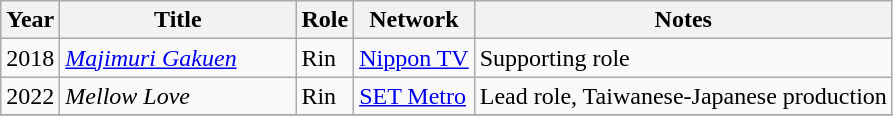<table class="wikitable sortable">
<tr>
<th>Year</th>
<th style="width:150px;">Title</th>
<th>Role</th>
<th>Network</th>
<th class="unsortable">Notes</th>
</tr>
<tr>
<td>2018</td>
<td><em><a href='#'>Majimuri Gakuen</a></em></td>
<td>Rin</td>
<td><a href='#'>Nippon TV</a></td>
<td>Supporting role</td>
</tr>
<tr>
<td>2022</td>
<td><em>Mellow Love</em></td>
<td>Rin</td>
<td><a href='#'>SET Metro</a></td>
<td>Lead role, Taiwanese-Japanese production</td>
</tr>
<tr>
</tr>
</table>
